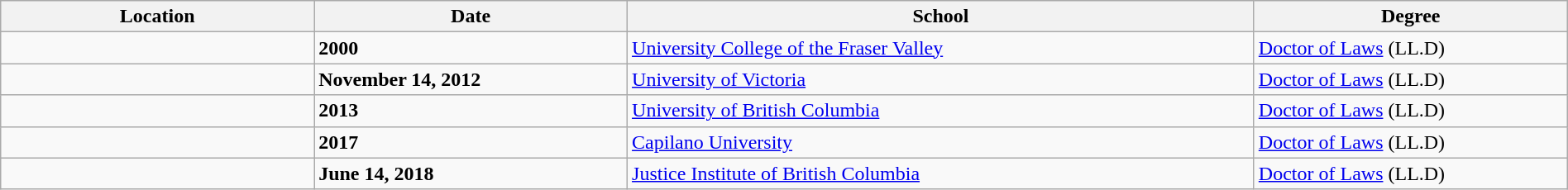<table class="wikitable" style="width:100%;">
<tr>
<th style="width:20%;">Location</th>
<th style="width:20%;">Date</th>
<th style="width:40%;">School</th>
<th style="width:20%;">Degree</th>
</tr>
<tr>
<td></td>
<td><strong>2000</strong></td>
<td><a href='#'>University College of the Fraser Valley</a></td>
<td><a href='#'>Doctor of Laws</a> (LL.D)</td>
</tr>
<tr>
<td></td>
<td><strong>November 14, 2012</strong></td>
<td><a href='#'>University of Victoria</a></td>
<td><a href='#'>Doctor of Laws</a> (LL.D)</td>
</tr>
<tr>
<td></td>
<td><strong>2013</strong></td>
<td><a href='#'>University of British Columbia</a></td>
<td><a href='#'>Doctor of Laws</a> (LL.D)</td>
</tr>
<tr>
<td></td>
<td><strong>2017</strong></td>
<td><a href='#'>Capilano University</a></td>
<td><a href='#'>Doctor of Laws</a> (LL.D)</td>
</tr>
<tr>
<td></td>
<td><strong>June 14, 2018</strong></td>
<td><a href='#'>Justice Institute of British Columbia</a></td>
<td><a href='#'>Doctor of Laws</a> (LL.D)</td>
</tr>
</table>
